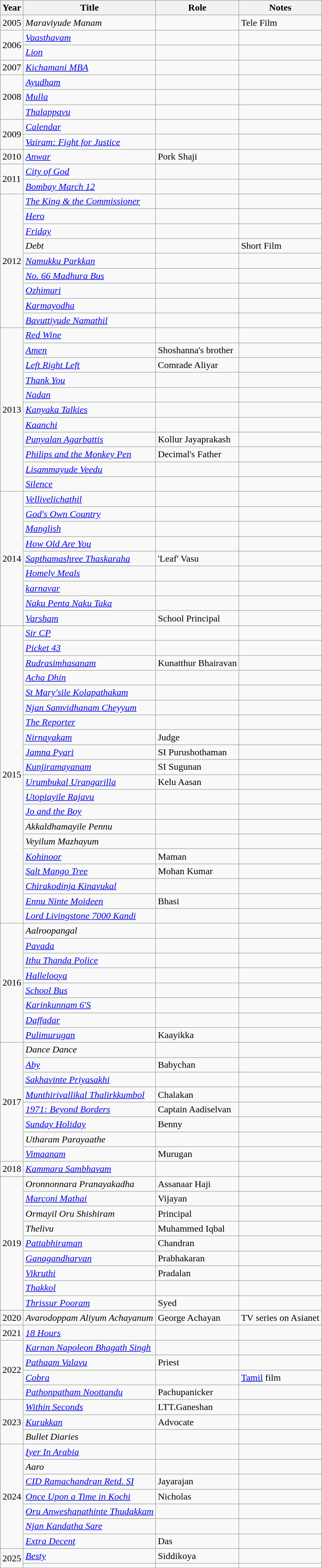<table class="wikitable sortable">
<tr>
<th>Year</th>
<th>Title</th>
<th>Role</th>
<th class="unsortable">Notes</th>
</tr>
<tr>
<td>2005</td>
<td><em>Maraviyude Manam</em></td>
<td></td>
<td>Tele Film</td>
</tr>
<tr>
<td rowspan="2">2006</td>
<td><em><a href='#'>Vaasthavam</a></em></td>
<td></td>
<td></td>
</tr>
<tr>
<td><em><a href='#'>Lion</a></em></td>
<td></td>
<td></td>
</tr>
<tr>
<td>2007</td>
<td><em><a href='#'>Kichamani MBA</a></em></td>
<td></td>
<td></td>
</tr>
<tr>
<td rowspan="3">2008</td>
<td><em><a href='#'>Ayudham</a></em></td>
<td></td>
<td></td>
</tr>
<tr>
<td><em><a href='#'>Mulla</a></em></td>
<td></td>
<td></td>
</tr>
<tr>
<td><em><a href='#'>Thalappavu</a></em></td>
<td></td>
<td></td>
</tr>
<tr>
<td rowspan="2">2009</td>
<td><em><a href='#'>Calendar</a></em></td>
<td></td>
<td></td>
</tr>
<tr>
<td><em><a href='#'>Vairam: Fight for Justice</a></em></td>
<td></td>
<td></td>
</tr>
<tr>
<td>2010</td>
<td><em><a href='#'>Anwar</a></em></td>
<td>Pork Shaji</td>
<td></td>
</tr>
<tr>
<td rowspan="2">2011</td>
<td><em><a href='#'>City of God</a></em></td>
<td></td>
<td></td>
</tr>
<tr>
<td><em><a href='#'>Bombay March 12</a></em></td>
<td></td>
<td></td>
</tr>
<tr>
<td rowspan="9">2012</td>
<td><em><a href='#'>The King & the Commissioner</a></em></td>
<td></td>
<td></td>
</tr>
<tr>
<td><em><a href='#'>Hero</a></em></td>
<td></td>
<td></td>
</tr>
<tr>
<td><em><a href='#'>Friday</a></em></td>
<td></td>
<td></td>
</tr>
<tr>
<td><em>Debt</em></td>
<td></td>
<td>Short Film</td>
</tr>
<tr>
<td><em><a href='#'>Namukku Parkkan</a></em></td>
<td></td>
<td></td>
</tr>
<tr>
<td><em><a href='#'>No. 66 Madhura Bus</a></em></td>
<td></td>
<td></td>
</tr>
<tr>
<td><em><a href='#'>Ozhimuri</a></em></td>
<td></td>
<td></td>
</tr>
<tr>
<td><em><a href='#'>Karmayodha</a></em></td>
<td></td>
<td></td>
</tr>
<tr>
<td><em><a href='#'>Bavuttiyude Namathil</a></em></td>
<td></td>
<td></td>
</tr>
<tr>
<td rowspan="11">2013</td>
<td><em><a href='#'>Red Wine</a></em></td>
<td></td>
<td></td>
</tr>
<tr>
<td><em><a href='#'>Amen</a></em></td>
<td>Shoshanna's brother</td>
<td></td>
</tr>
<tr>
<td><em><a href='#'>Left Right Left</a></em></td>
<td>Comrade Aliyar</td>
<td></td>
</tr>
<tr>
<td><em><a href='#'>Thank You</a></em></td>
<td></td>
<td></td>
</tr>
<tr>
<td><em><a href='#'>Nadan</a></em></td>
<td></td>
<td></td>
</tr>
<tr>
<td><em><a href='#'>Kanyaka Talkies</a></em></td>
<td></td>
<td></td>
</tr>
<tr>
<td><em><a href='#'>Kaanchi</a></em></td>
<td></td>
<td></td>
</tr>
<tr>
<td><em><a href='#'>Punyalan Agarbattis</a></em></td>
<td>Kollur Jayaprakash</td>
<td></td>
</tr>
<tr>
<td><em><a href='#'>Philips and the Monkey Pen</a></em></td>
<td>Decimal's Father</td>
<td></td>
</tr>
<tr>
<td><em><a href='#'>Lisammayude Veedu</a></em></td>
<td></td>
<td></td>
</tr>
<tr>
<td><em><a href='#'>Silence</a></em></td>
<td></td>
<td></td>
</tr>
<tr>
<td rowspan="9">2014</td>
<td><em><a href='#'>Vellivelichathil</a></em></td>
<td></td>
<td></td>
</tr>
<tr>
<td><em><a href='#'>God's Own Country</a></em></td>
<td></td>
<td></td>
</tr>
<tr>
<td><em><a href='#'>Manglish</a></em></td>
<td></td>
<td></td>
</tr>
<tr>
<td><em><a href='#'>How Old Are You</a></em></td>
<td></td>
<td></td>
</tr>
<tr>
<td><em><a href='#'>Sapthamashree Thaskaraha</a></em></td>
<td>'Leaf' Vasu</td>
<td></td>
</tr>
<tr>
<td><em><a href='#'>Homely Meals</a></em></td>
<td></td>
<td></td>
</tr>
<tr>
<td><em><a href='#'>karnavar</a></em></td>
<td></td>
<td></td>
</tr>
<tr>
<td><em><a href='#'>Naku Penta Naku Taka</a></em></td>
<td></td>
<td></td>
</tr>
<tr>
<td><em><a href='#'>Varsham</a></em></td>
<td>School Principal</td>
<td></td>
</tr>
<tr>
<td rowspan=20>2015</td>
<td><em><a href='#'>Sir CP</a></em></td>
<td></td>
<td></td>
</tr>
<tr>
<td><em><a href='#'>Picket 43</a></em></td>
<td></td>
<td></td>
</tr>
<tr>
<td><em><a href='#'>Rudrasimhasanam</a></em></td>
<td>Kunatthur Bhairavan</td>
<td></td>
</tr>
<tr>
<td><em><a href='#'>Acha Dhin</a></em></td>
<td></td>
<td></td>
</tr>
<tr>
<td><em><a href='#'>St Mary'sile Kolapathakam</a></em></td>
<td></td>
<td></td>
</tr>
<tr>
<td><em><a href='#'>Njan Samvidhanam Cheyyum</a></em></td>
<td></td>
<td></td>
</tr>
<tr>
<td><em><a href='#'>The Reporter</a></em></td>
<td></td>
<td></td>
</tr>
<tr>
<td><em><a href='#'>Nirnayakam</a></em></td>
<td>Judge</td>
<td></td>
</tr>
<tr>
<td><em><a href='#'>Jamna Pyari</a></em></td>
<td>SI Purushothaman</td>
<td></td>
</tr>
<tr>
<td><em><a href='#'>Kunjiramayanam</a></em></td>
<td>SI Sugunan</td>
<td></td>
</tr>
<tr>
<td><em><a href='#'>Urumbukal Urangarilla</a></em></td>
<td>Kelu Aasan</td>
<td></td>
</tr>
<tr>
<td><em><a href='#'>Utopiayile Rajavu</a></em></td>
<td></td>
<td></td>
</tr>
<tr>
<td><em><a href='#'>Jo and the Boy</a></em></td>
<td></td>
<td></td>
</tr>
<tr>
<td><em>Akkaldhamayile Pennu</em></td>
<td></td>
<td></td>
</tr>
<tr>
<td><em>Veyilum Mazhayum</em></td>
<td></td>
<td></td>
</tr>
<tr>
<td><em><a href='#'>Kohinoor</a></em></td>
<td>Maman</td>
<td></td>
</tr>
<tr>
<td><em><a href='#'>Salt Mango Tree</a></em></td>
<td>Mohan Kumar</td>
<td></td>
</tr>
<tr>
<td><em><a href='#'>Chirakodinja Kinavukal</a></em></td>
<td></td>
<td></td>
</tr>
<tr>
<td><em><a href='#'>Ennu Ninte Moideen</a></em></td>
<td>Bhasi</td>
<td></td>
</tr>
<tr>
<td><em><a href='#'>Lord Livingstone 7000 Kandi</a></em></td>
<td></td>
<td></td>
</tr>
<tr>
<td rowspan=8>2016</td>
<td><em>Aalroopangal</em></td>
<td></td>
<td></td>
</tr>
<tr>
<td><em><a href='#'>Pavada</a></em></td>
<td></td>
<td></td>
</tr>
<tr>
<td><em><a href='#'>Ithu Thanda Police</a></em></td>
<td></td>
<td></td>
</tr>
<tr>
<td><em><a href='#'>Hallelooya</a></em></td>
<td></td>
<td></td>
</tr>
<tr>
<td><em><a href='#'>School Bus</a></em></td>
<td></td>
<td></td>
</tr>
<tr>
<td><em><a href='#'>Karinkunnam 6'S</a></em></td>
<td></td>
<td></td>
</tr>
<tr>
<td><em><a href='#'>Daffadar</a></em></td>
<td></td>
<td></td>
</tr>
<tr>
<td><em><a href='#'>Pulimurugan</a></em></td>
<td>Kaayikka</td>
<td></td>
</tr>
<tr>
<td rowspan=8>2017</td>
<td><em>Dance Dance</em></td>
<td></td>
<td></td>
</tr>
<tr>
<td><em><a href='#'>Aby</a></em></td>
<td>Babychan</td>
<td></td>
</tr>
<tr>
<td><em><a href='#'>Sakhavinte Priyasakhi</a></em></td>
<td></td>
<td></td>
</tr>
<tr>
<td><em><a href='#'>Munthirivallikal Thalirkkumbol</a></em></td>
<td>Chalakan</td>
<td></td>
</tr>
<tr>
<td><em><a href='#'>1971: Beyond Borders</a></em></td>
<td>Captain Aadiselvan</td>
<td></td>
</tr>
<tr>
<td><em><a href='#'>Sunday Holiday</a></em></td>
<td>Benny</td>
<td></td>
</tr>
<tr>
<td><em>Utharam Parayaathe</em></td>
<td></td>
<td></td>
</tr>
<tr>
<td><em><a href='#'>Vimaanam</a></em></td>
<td>Murugan</td>
<td></td>
</tr>
<tr>
<td>2018</td>
<td><em><a href='#'>Kammara Sambhavam</a></em></td>
<td></td>
<td></td>
</tr>
<tr>
<td rowspan=9>2019</td>
<td><em>Oronnonnara Pranayakadha</em></td>
<td>Assanaar Haji</td>
<td></td>
</tr>
<tr>
<td><em><a href='#'>Marconi Mathai</a></em></td>
<td>Vijayan</td>
<td></td>
</tr>
<tr>
<td><em>Ormayil Oru Shishiram</em></td>
<td>Principal</td>
<td></td>
</tr>
<tr>
<td><em>Thelivu</em></td>
<td>Muhammed Iqbal</td>
<td></td>
</tr>
<tr>
<td><em><a href='#'>Pattabhiraman</a></em></td>
<td>Chandran</td>
<td></td>
</tr>
<tr>
<td><em><a href='#'>Ganagandharvan</a></em></td>
<td>Prabhakaran</td>
<td></td>
</tr>
<tr>
<td><em><a href='#'>Vikruthi</a></em></td>
<td>Pradalan</td>
<td></td>
</tr>
<tr>
<td><em><a href='#'>Thakkol</a></em></td>
<td></td>
<td></td>
</tr>
<tr>
<td><em><a href='#'>Thrissur Pooram</a></em></td>
<td>Syed</td>
<td></td>
</tr>
<tr>
<td>2020</td>
<td><em>Avarodoppam Aliyum Achayanum</em></td>
<td>George Achayan</td>
<td>TV series on Asianet</td>
</tr>
<tr>
<td>2021</td>
<td><em><a href='#'>18 Hours</a></em></td>
<td></td>
<td></td>
</tr>
<tr>
<td rowspan="4">2022</td>
<td><em><a href='#'>Karnan Napoleon Bhagath Singh</a></em></td>
<td></td>
<td></td>
</tr>
<tr>
<td><em><a href='#'>Pathaam Valavu</a></em></td>
<td>Priest</td>
<td></td>
</tr>
<tr>
<td><em><a href='#'>Cobra</a></em></td>
<td></td>
<td><a href='#'>Tamil</a> film</td>
</tr>
<tr>
<td><em><a href='#'>Pathonpatham Noottandu</a></em></td>
<td>Pachupanicker</td>
<td></td>
</tr>
<tr>
<td rowspan=3>2023</td>
<td><em><a href='#'>Within Seconds</a></em></td>
<td>LTT.Ganeshan</td>
<td></td>
</tr>
<tr>
<td><em><a href='#'>Kurukkan</a></em></td>
<td>Advocate</td>
<td></td>
</tr>
<tr>
<td><em>Bullet Diaries</em></td>
<td></td>
<td></td>
</tr>
<tr>
<td rowspan=7>2024</td>
<td><em><a href='#'>Iyer In Arabia</a></em></td>
<td></td>
<td></td>
</tr>
<tr>
<td><em>Aaro</em></td>
<td></td>
<td></td>
</tr>
<tr>
<td><em><a href='#'>CID Ramachandran Retd. SI</a></em></td>
<td>Jayarajan</td>
<td></td>
</tr>
<tr>
<td><em><a href='#'>Once Upon a Time in Kochi</a></em></td>
<td>Nicholas</td>
<td></td>
</tr>
<tr>
<td><em><a href='#'>Oru Anweshanathinte Thudakkam</a></em></td>
<td></td>
<td></td>
</tr>
<tr>
<td><em><a href='#'>Njan Kandatha Sare</a></em></td>
<td></td>
<td></td>
</tr>
<tr>
<td><em><a href='#'>Extra Decent</a></em></td>
<td>Das</td>
<td></td>
</tr>
<tr>
<td rowspan=2>2025</td>
<td><em><a href='#'>Besty</a></em></td>
<td>Siddikoya</td>
<td></td>
</tr>
<tr>
<td></td>
<td></td>
<td></td>
</tr>
<tr>
</tr>
</table>
